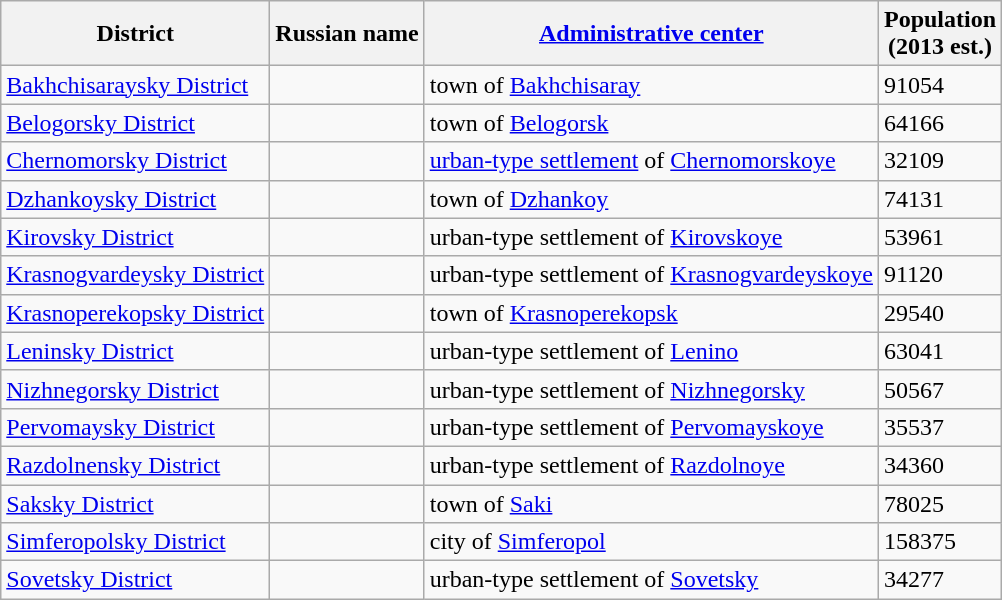<table class="wikitable sortable">
<tr>
<th>District</th>
<th>Russian name</th>
<th><a href='#'>Administrative center</a></th>
<th>Population<br>(2013 est.)</th>
</tr>
<tr>
<td><a href='#'>Bakhchisaraysky District</a></td>
<td></td>
<td>town of <a href='#'>Bakhchisaray</a></td>
<td>91054</td>
</tr>
<tr>
<td><a href='#'>Belogorsky District</a></td>
<td></td>
<td>town of <a href='#'>Belogorsk</a></td>
<td>64166</td>
</tr>
<tr>
<td><a href='#'>Chernomorsky District</a></td>
<td></td>
<td><a href='#'>urban-type settlement</a> of <a href='#'>Chernomorskoye</a></td>
<td>32109</td>
</tr>
<tr>
<td><a href='#'>Dzhankoysky District</a></td>
<td></td>
<td>town of <a href='#'>Dzhankoy</a></td>
<td>74131</td>
</tr>
<tr>
<td><a href='#'>Kirovsky District</a></td>
<td></td>
<td>urban-type settlement of <a href='#'>Kirovskoye</a></td>
<td>53961</td>
</tr>
<tr>
<td><a href='#'>Krasnogvardeysky District</a></td>
<td></td>
<td>urban-type settlement of <a href='#'>Krasnogvardeyskoye</a></td>
<td>91120</td>
</tr>
<tr>
<td><a href='#'>Krasnoperekopsky District</a></td>
<td></td>
<td>town of <a href='#'>Krasnoperekopsk</a></td>
<td>29540</td>
</tr>
<tr>
<td><a href='#'>Leninsky District</a></td>
<td></td>
<td>urban-type settlement of <a href='#'>Lenino</a></td>
<td>63041</td>
</tr>
<tr>
<td><a href='#'>Nizhnegorsky District</a></td>
<td></td>
<td>urban-type settlement of <a href='#'>Nizhnegorsky</a></td>
<td>50567</td>
</tr>
<tr>
<td><a href='#'>Pervomaysky District</a></td>
<td></td>
<td>urban-type settlement of <a href='#'>Pervomayskoye</a></td>
<td>35537</td>
</tr>
<tr>
<td><a href='#'>Razdolnensky District</a></td>
<td></td>
<td>urban-type settlement of <a href='#'>Razdolnoye</a></td>
<td>34360</td>
</tr>
<tr>
<td><a href='#'>Saksky District</a></td>
<td></td>
<td>town of <a href='#'>Saki</a></td>
<td>78025</td>
</tr>
<tr>
<td><a href='#'>Simferopolsky District</a></td>
<td></td>
<td>city of <a href='#'>Simferopol</a></td>
<td>158375</td>
</tr>
<tr>
<td><a href='#'>Sovetsky District</a></td>
<td></td>
<td>urban-type settlement of <a href='#'>Sovetsky</a></td>
<td>34277</td>
</tr>
</table>
